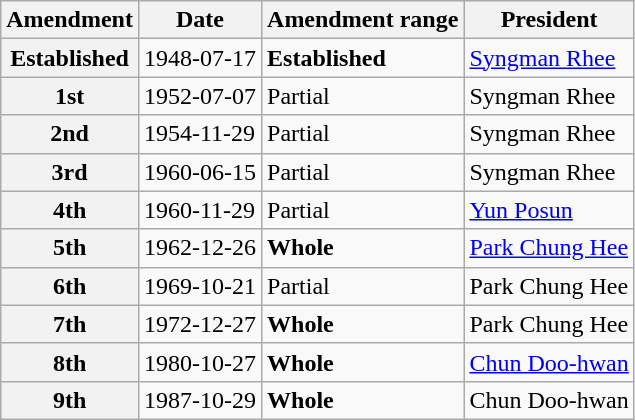<table class="wikitable">
<tr>
<th>Amendment</th>
<th>Date</th>
<th>Amendment range</th>
<th>President</th>
</tr>
<tr>
<th>Established</th>
<td>1948-07-17</td>
<td><strong>Established</strong></td>
<td><a href='#'>Syngman Rhee</a></td>
</tr>
<tr>
<th>1st</th>
<td>1952-07-07</td>
<td>Partial</td>
<td>Syngman Rhee</td>
</tr>
<tr>
<th>2nd</th>
<td>1954-11-29</td>
<td>Partial</td>
<td>Syngman Rhee</td>
</tr>
<tr>
<th>3rd</th>
<td>1960-06-15</td>
<td>Partial</td>
<td>Syngman Rhee</td>
</tr>
<tr>
<th>4th</th>
<td>1960-11-29</td>
<td>Partial</td>
<td><a href='#'>Yun Posun</a></td>
</tr>
<tr>
<th>5th</th>
<td>1962-12-26</td>
<td><strong>Whole</strong></td>
<td><a href='#'>Park Chung Hee</a></td>
</tr>
<tr>
<th>6th</th>
<td>1969-10-21</td>
<td>Partial</td>
<td>Park Chung Hee</td>
</tr>
<tr>
<th>7th</th>
<td>1972-12-27</td>
<td><strong>Whole</strong></td>
<td>Park Chung Hee</td>
</tr>
<tr>
<th>8th</th>
<td>1980-10-27</td>
<td><strong>Whole</strong></td>
<td><a href='#'>Chun Doo-hwan</a></td>
</tr>
<tr>
<th>9th</th>
<td>1987-10-29</td>
<td><strong>Whole</strong></td>
<td>Chun Doo-hwan</td>
</tr>
</table>
